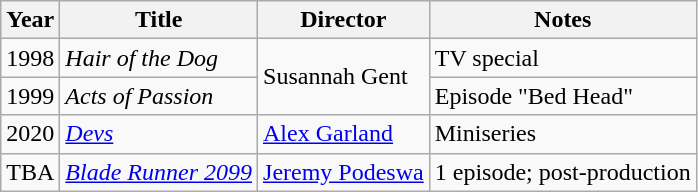<table class="wikitable">
<tr>
<th>Year</th>
<th>Title</th>
<th>Director</th>
<th>Notes</th>
</tr>
<tr>
<td>1998</td>
<td><em>Hair of the Dog</em></td>
<td rowspan=2>Susannah Gent</td>
<td>TV special</td>
</tr>
<tr>
<td>1999</td>
<td><em>Acts of Passion</em></td>
<td>Episode "Bed Head"</td>
</tr>
<tr>
<td>2020</td>
<td><em><a href='#'>Devs</a></em></td>
<td><a href='#'>Alex Garland</a></td>
<td>Miniseries</td>
</tr>
<tr>
<td>TBA</td>
<td><em><a href='#'>Blade Runner 2099</a></em></td>
<td><a href='#'>Jeremy Podeswa</a></td>
<td>1 episode; post-production</td>
</tr>
</table>
